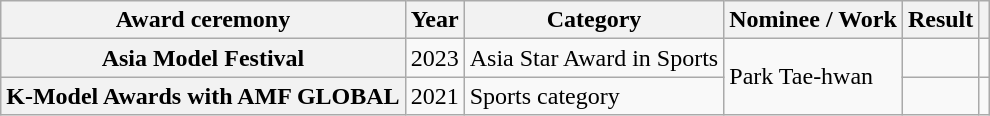<table class="wikitable plainrowheaders">
<tr>
<th scope="col">Award ceremony</th>
<th scope="col">Year</th>
<th scope="col">Category</th>
<th scope="col">Nominee / Work</th>
<th scope="col">Result</th>
<th scope="col"></th>
</tr>
<tr>
<th scope="row" rowspan=1>Asia Model Festival</th>
<td style="text-align:center">2023</td>
<td>Asia Star Award in Sports</td>
<td rowspan="2">Park Tae-hwan</td>
<td></td>
<td style="text-align:center"></td>
</tr>
<tr>
<th scope="row">K-Model Awards with AMF GLOBAL</th>
<td style="text-align:center">2021</td>
<td>Sports category</td>
<td></td>
<td style="text-align:center"></td>
</tr>
</table>
